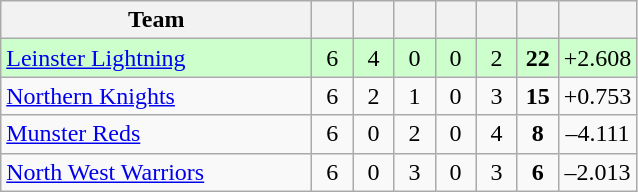<table class="wikitable" style="text-align:center">
<tr>
<th style="width:200px">Team</th>
<th width="20"></th>
<th width="20"></th>
<th width="20"></th>
<th width="20"></th>
<th width="20"></th>
<th width="20"></th>
<th width="20"></th>
</tr>
<tr bgcolor="#ccffcc">
<td style="text-align:left;"><a href='#'>Leinster Lightning</a></td>
<td>6</td>
<td>4</td>
<td>0</td>
<td>0</td>
<td>2</td>
<td><strong>22</strong></td>
<td>+2.608</td>
</tr>
<tr>
<td style="text-align:left;"><a href='#'>Northern Knights</a></td>
<td>6</td>
<td>2</td>
<td>1</td>
<td>0</td>
<td>3</td>
<td><strong>15</strong></td>
<td>+0.753</td>
</tr>
<tr>
<td style="text-align:left;"><a href='#'>Munster Reds</a></td>
<td>6</td>
<td>0</td>
<td>2</td>
<td>0</td>
<td>4</td>
<td><strong>8</strong></td>
<td>–4.111</td>
</tr>
<tr>
<td style="text-align:left;"><a href='#'>North West Warriors</a></td>
<td>6</td>
<td>0</td>
<td>3</td>
<td>0</td>
<td>3</td>
<td><strong>6</strong></td>
<td>–2.013</td>
</tr>
</table>
